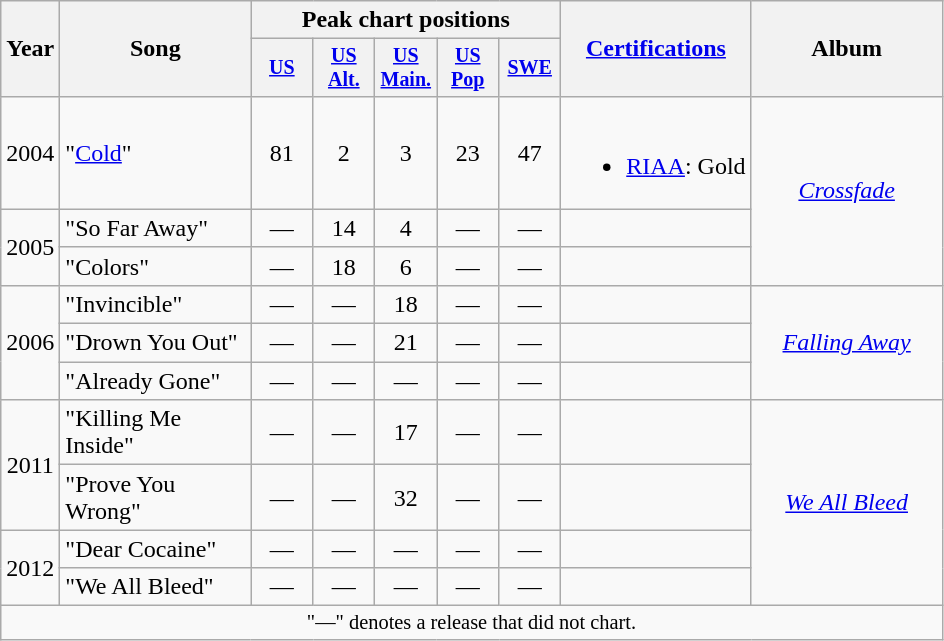<table class="wikitable" style="text-align:center;">
<tr>
<th rowspan="2">Year</th>
<th rowspan="2" style="width:120px;">Song</th>
<th colspan="5">Peak chart positions</th>
<th rowspan="2"><a href='#'>Certifications</a></th>
<th rowspan="2" style="width:120px;">Album</th>
</tr>
<tr style="font-size:smaller;">
<th style="width:35px;"><a href='#'>US</a><br></th>
<th style="width:35px;"><a href='#'>US<br>Alt.</a><br></th>
<th style="width:35px;"><a href='#'>US<br>Main.</a><br></th>
<th style="width:35px;"><a href='#'>US<br>Pop</a><br></th>
<th style="width:35px;"><a href='#'>SWE</a><br></th>
</tr>
<tr>
<td>2004</td>
<td style="text-align:left;">"<a href='#'>Cold</a>"</td>
<td>81</td>
<td>2</td>
<td>3</td>
<td>23</td>
<td>47</td>
<td style="text-align:left;"><br><ul><li><a href='#'>RIAA</a>: Gold</li></ul></td>
<td style="text-align:center;" rowspan="3"><em><a href='#'>Crossfade</a></em></td>
</tr>
<tr>
<td rowspan="2">2005</td>
<td style="text-align:left;">"So Far Away"</td>
<td>—</td>
<td>14</td>
<td>4</td>
<td>—</td>
<td>—</td>
<td></td>
</tr>
<tr>
<td style="text-align:left;">"Colors"</td>
<td>—</td>
<td>18</td>
<td>6</td>
<td>—</td>
<td>—</td>
<td></td>
</tr>
<tr>
<td rowspan="3">2006</td>
<td style="text-align:left;">"Invincible"</td>
<td>—</td>
<td>—</td>
<td>18</td>
<td>—</td>
<td>—</td>
<td></td>
<td style="text-align:center;" rowspan="3"><em><a href='#'>Falling Away</a></em></td>
</tr>
<tr>
<td style="text-align:left;">"Drown You Out"</td>
<td>—</td>
<td>—</td>
<td>21</td>
<td>—</td>
<td>—</td>
<td></td>
</tr>
<tr>
<td style="text-align:left;">"Already Gone"</td>
<td>—</td>
<td>—</td>
<td>—</td>
<td>—</td>
<td>—</td>
<td></td>
</tr>
<tr>
<td rowspan="2">2011</td>
<td style="text-align:left;">"Killing Me Inside"</td>
<td>—</td>
<td>—</td>
<td>17</td>
<td>—</td>
<td>—</td>
<td></td>
<td style="text-align:center;" rowspan="4"><em><a href='#'>We All Bleed</a></em></td>
</tr>
<tr>
<td style="text-align:left;">"Prove You Wrong"</td>
<td>—</td>
<td>—</td>
<td>32</td>
<td>—</td>
<td>—</td>
<td></td>
</tr>
<tr>
<td rowspan="2">2012</td>
<td style="text-align:left;">"Dear Cocaine"</td>
<td>—</td>
<td>—</td>
<td>—</td>
<td>—</td>
<td>—</td>
<td></td>
</tr>
<tr>
<td style="text-align:left;">"We All Bleed"</td>
<td>—</td>
<td>—</td>
<td>—</td>
<td>—</td>
<td>—</td>
<td></td>
</tr>
<tr>
<td colspan="10" style="font-size:85%">"—" denotes a release that did not chart.</td>
</tr>
</table>
